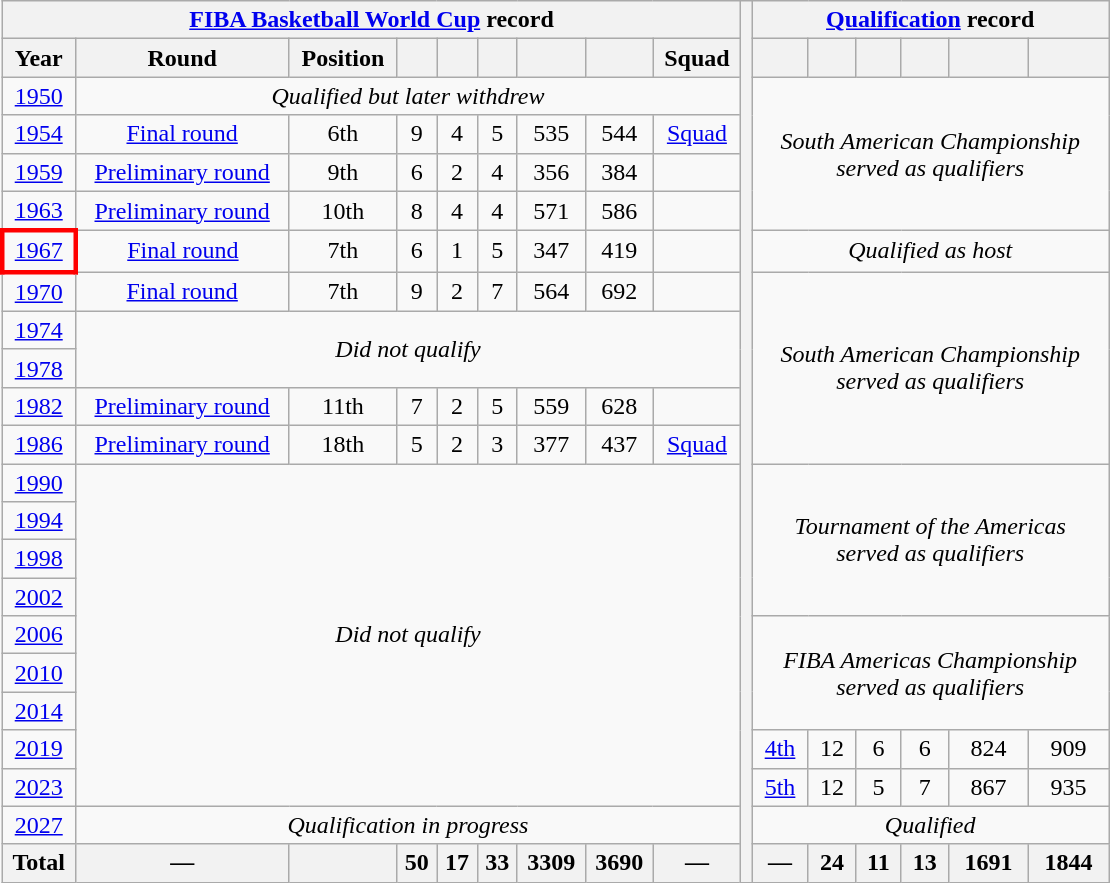<table class="wikitable" style="text-align: center;">
<tr>
<th colspan=9><a href='#'>FIBA Basketball World Cup</a> record</th>
<th width=1% rowspan=28></th>
<th colspan=6><a href='#'>Qualification</a> record</th>
</tr>
<tr>
<th>Year</th>
<th>Round</th>
<th>Position</th>
<th></th>
<th></th>
<th></th>
<th></th>
<th></th>
<th>Squad</th>
<th></th>
<th></th>
<th></th>
<th></th>
<th></th>
<th></th>
</tr>
<tr>
<td> <a href='#'>1950</a></td>
<td colspan=8><em>Qualified but later withdrew</em></td>
<td colspan=6 rowspan=4><em>South American Championship<br>served as qualifiers</em></td>
</tr>
<tr>
<td> <a href='#'>1954</a></td>
<td><a href='#'>Final round</a></td>
<td>6th</td>
<td>9</td>
<td>4</td>
<td>5</td>
<td>535</td>
<td>544</td>
<td><a href='#'>Squad</a></td>
</tr>
<tr>
<td> <a href='#'>1959</a></td>
<td><a href='#'>Preliminary round</a></td>
<td>9th</td>
<td>6</td>
<td>2</td>
<td>4</td>
<td>356</td>
<td>384</td>
<td></td>
</tr>
<tr>
<td> <a href='#'>1963</a></td>
<td><a href='#'>Preliminary round</a></td>
<td>10th</td>
<td>8</td>
<td>4</td>
<td>4</td>
<td>571</td>
<td>586</td>
<td></td>
</tr>
<tr>
<td style="border: 3px solid red"> <a href='#'>1967</a></td>
<td><a href='#'>Final round</a></td>
<td>7th</td>
<td>6</td>
<td>1</td>
<td>5</td>
<td>347</td>
<td>419</td>
<td></td>
<td colspan=6><em>Qualified as host</em></td>
</tr>
<tr>
<td> <a href='#'>1970</a></td>
<td><a href='#'>Final round</a></td>
<td>7th</td>
<td>9</td>
<td>2</td>
<td>7</td>
<td>564</td>
<td>692</td>
<td></td>
<td colspan=6 rowspan=5><em>South American Championship<br>served as qualifiers</em></td>
</tr>
<tr>
<td> <a href='#'>1974</a></td>
<td colspan=8 rowspan=2><em>Did not qualify</em></td>
</tr>
<tr>
<td> <a href='#'>1978</a></td>
</tr>
<tr>
<td> <a href='#'>1982</a></td>
<td><a href='#'>Preliminary round</a></td>
<td>11th</td>
<td>7</td>
<td>2</td>
<td>5</td>
<td>559</td>
<td>628</td>
</tr>
<tr>
<td> <a href='#'>1986</a></td>
<td><a href='#'>Preliminary round</a></td>
<td>18th</td>
<td>5</td>
<td>2</td>
<td>3</td>
<td>377</td>
<td>437</td>
<td><a href='#'>Squad</a></td>
</tr>
<tr>
<td> <a href='#'>1990</a></td>
<td colspan=8 rowspan=9><em>Did not qualify</em></td>
<td colspan=6 rowspan=4><em>Tournament of the Americas<br>served as qualifiers</em></td>
</tr>
<tr>
<td> <a href='#'>1994</a></td>
</tr>
<tr>
<td> <a href='#'>1998</a></td>
</tr>
<tr>
<td> <a href='#'>2002</a></td>
</tr>
<tr>
<td> <a href='#'>2006</a></td>
<td colspan=6 rowspan=3><em>FIBA Americas Championship<br>served as qualifiers</em></td>
</tr>
<tr>
<td> <a href='#'>2010</a></td>
</tr>
<tr>
<td> <a href='#'>2014</a></td>
</tr>
<tr>
<td> <a href='#'>2019</a></td>
<td><a href='#'>4th</a></td>
<td>12</td>
<td>6</td>
<td>6</td>
<td>824</td>
<td>909</td>
</tr>
<tr>
<td>   <a href='#'>2023</a></td>
<td><a href='#'>5th</a></td>
<td>12</td>
<td>5</td>
<td>7</td>
<td>867</td>
<td>935</td>
</tr>
<tr>
<td> <a href='#'>2027</a></td>
<td colspan=8><em>Qualification in progress</em></td>
<td colspan=6><em>Qualified</em></td>
</tr>
<tr>
<th>Total</th>
<th>—</th>
<th></th>
<th>50</th>
<th>17</th>
<th>33</th>
<th>3309</th>
<th>3690</th>
<th>—</th>
<th>—</th>
<th>24</th>
<th>11</th>
<th>13</th>
<th>1691</th>
<th>1844</th>
</tr>
</table>
